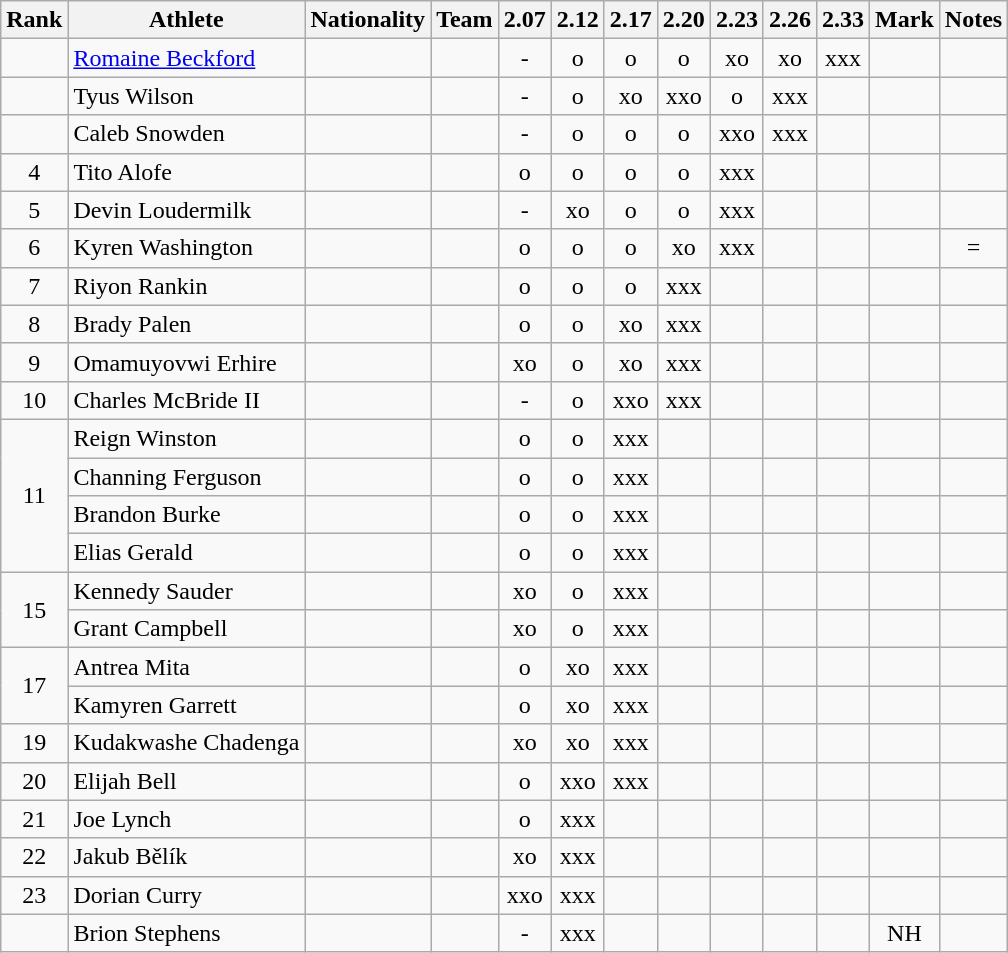<table class="wikitable sortable plainrowheaders" style="text-align:center">
<tr>
<th scope="col">Rank</th>
<th scope="col">Athlete</th>
<th scope="col">Nationality</th>
<th scope="col">Team</th>
<th>2.07</th>
<th>2.12</th>
<th>2.17</th>
<th>2.20</th>
<th>2.23</th>
<th>2.26</th>
<th>2.33</th>
<th scope="col">Mark</th>
<th scope="col">Notes</th>
</tr>
<tr>
<td></td>
<td align=left><a href='#'>Romaine Beckford</a></td>
<td align=left></td>
<td></td>
<td>-</td>
<td>o</td>
<td>o</td>
<td>o</td>
<td>xo</td>
<td>xo</td>
<td>xxx</td>
<td></td>
<td></td>
</tr>
<tr>
<td></td>
<td align=left>Tyus Wilson</td>
<td align=left></td>
<td></td>
<td>-</td>
<td>o</td>
<td>xo</td>
<td>xxo</td>
<td>o</td>
<td>xxx</td>
<td></td>
<td></td>
<td></td>
</tr>
<tr>
<td></td>
<td align=left>Caleb Snowden</td>
<td align=left></td>
<td></td>
<td>-</td>
<td>o</td>
<td>o</td>
<td>o</td>
<td>xxo</td>
<td>xxx</td>
<td></td>
<td></td>
<td></td>
</tr>
<tr>
<td>4</td>
<td align=left>Tito Alofe</td>
<td align=left></td>
<td></td>
<td>o</td>
<td>o</td>
<td>o</td>
<td>o</td>
<td>xxx</td>
<td></td>
<td></td>
<td></td>
<td></td>
</tr>
<tr>
<td>5</td>
<td align=left>Devin Loudermilk</td>
<td align=left></td>
<td></td>
<td>-</td>
<td>xo</td>
<td>o</td>
<td>o</td>
<td>xxx</td>
<td></td>
<td></td>
<td></td>
<td></td>
</tr>
<tr>
<td>6</td>
<td align=left>Kyren Washington</td>
<td align=left></td>
<td></td>
<td>o</td>
<td>o</td>
<td>o</td>
<td>xo</td>
<td>xxx</td>
<td></td>
<td></td>
<td></td>
<td>=</td>
</tr>
<tr>
<td>7</td>
<td align=left>Riyon Rankin</td>
<td align=left></td>
<td></td>
<td>o</td>
<td>o</td>
<td>o</td>
<td>xxx</td>
<td></td>
<td></td>
<td></td>
<td></td>
<td></td>
</tr>
<tr>
<td>8</td>
<td align=left>Brady Palen</td>
<td align=left></td>
<td></td>
<td>o</td>
<td>o</td>
<td>xo</td>
<td>xxx</td>
<td></td>
<td></td>
<td></td>
<td></td>
<td></td>
</tr>
<tr>
<td>9</td>
<td align=left>Omamuyovwi Erhire</td>
<td align=left></td>
<td></td>
<td>xo</td>
<td>o</td>
<td>xo</td>
<td>xxx</td>
<td></td>
<td></td>
<td></td>
<td></td>
<td></td>
</tr>
<tr>
<td>10</td>
<td align=left>Charles McBride II</td>
<td align=left></td>
<td></td>
<td>-</td>
<td>o</td>
<td>xxo</td>
<td>xxx</td>
<td></td>
<td></td>
<td></td>
<td></td>
<td></td>
</tr>
<tr>
<td rowspan=4>11</td>
<td align=left>Reign Winston</td>
<td align=left></td>
<td></td>
<td>o</td>
<td>o</td>
<td>xxx</td>
<td></td>
<td></td>
<td></td>
<td></td>
<td></td>
<td></td>
</tr>
<tr>
<td align=left>Channing Ferguson</td>
<td align=left></td>
<td></td>
<td>o</td>
<td>o</td>
<td>xxx</td>
<td></td>
<td></td>
<td></td>
<td></td>
<td></td>
<td></td>
</tr>
<tr>
<td align=left>Brandon Burke</td>
<td align=left></td>
<td></td>
<td>o</td>
<td>o</td>
<td>xxx</td>
<td></td>
<td></td>
<td></td>
<td></td>
<td></td>
<td></td>
</tr>
<tr>
<td align=left>Elias Gerald</td>
<td align=left></td>
<td></td>
<td>o</td>
<td>o</td>
<td>xxx</td>
<td></td>
<td></td>
<td></td>
<td></td>
<td></td>
<td></td>
</tr>
<tr>
<td rowspan=2>15</td>
<td align=left>Kennedy Sauder</td>
<td align=left></td>
<td></td>
<td>xo</td>
<td>o</td>
<td>xxx</td>
<td></td>
<td></td>
<td></td>
<td></td>
<td></td>
<td></td>
</tr>
<tr>
<td align=left>Grant Campbell</td>
<td align=left></td>
<td></td>
<td>xo</td>
<td>o</td>
<td>xxx</td>
<td></td>
<td></td>
<td></td>
<td></td>
<td></td>
<td></td>
</tr>
<tr>
<td rowspan=2>17</td>
<td align=left>Antrea Mita</td>
<td align=left></td>
<td></td>
<td>o</td>
<td>xo</td>
<td>xxx</td>
<td></td>
<td></td>
<td></td>
<td></td>
<td></td>
<td></td>
</tr>
<tr>
<td align=left>Kamyren Garrett</td>
<td align=left></td>
<td></td>
<td>o</td>
<td>xo</td>
<td>xxx</td>
<td></td>
<td></td>
<td></td>
<td></td>
<td></td>
<td></td>
</tr>
<tr>
<td>19</td>
<td align=left>Kudakwashe Chadenga</td>
<td align=left></td>
<td></td>
<td>xo</td>
<td>xo</td>
<td>xxx</td>
<td></td>
<td></td>
<td></td>
<td></td>
<td></td>
<td></td>
</tr>
<tr>
<td>20</td>
<td align=left>Elijah Bell</td>
<td align=left></td>
<td></td>
<td>o</td>
<td>xxo</td>
<td>xxx</td>
<td></td>
<td></td>
<td></td>
<td></td>
<td></td>
<td></td>
</tr>
<tr>
<td>21</td>
<td align=left>Joe Lynch</td>
<td align=left></td>
<td></td>
<td>o</td>
<td>xxx</td>
<td></td>
<td></td>
<td></td>
<td></td>
<td></td>
<td></td>
<td></td>
</tr>
<tr>
<td>22</td>
<td align=left>Jakub Bělík</td>
<td align=left></td>
<td></td>
<td>xo</td>
<td>xxx</td>
<td></td>
<td></td>
<td></td>
<td></td>
<td></td>
<td></td>
<td></td>
</tr>
<tr>
<td>23</td>
<td align=left>Dorian Curry</td>
<td align=left></td>
<td></td>
<td>xxo</td>
<td>xxx</td>
<td></td>
<td></td>
<td></td>
<td></td>
<td></td>
<td></td>
<td></td>
</tr>
<tr>
<td></td>
<td align=left>Brion Stephens</td>
<td align=left></td>
<td></td>
<td>-</td>
<td>xxx</td>
<td></td>
<td></td>
<td></td>
<td></td>
<td></td>
<td>NH</td>
<td></td>
</tr>
</table>
